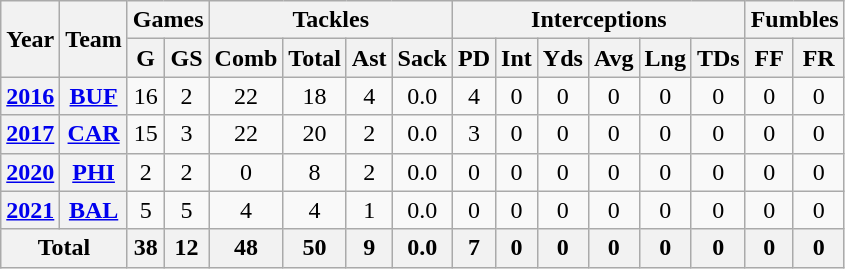<table class="wikitable" style="text-align: center;">
<tr>
<th rowspan="2">Year</th>
<th rowspan="2">Team</th>
<th colspan="2">Games</th>
<th colspan="4">Tackles</th>
<th colspan="6">Interceptions</th>
<th colspan="2">Fumbles</th>
</tr>
<tr>
<th>G</th>
<th>GS</th>
<th>Comb</th>
<th>Total</th>
<th>Ast</th>
<th>Sack</th>
<th>PD</th>
<th>Int</th>
<th>Yds</th>
<th>Avg</th>
<th>Lng</th>
<th>TDs</th>
<th>FF</th>
<th>FR</th>
</tr>
<tr>
<th><a href='#'>2016</a></th>
<th><a href='#'>BUF</a></th>
<td>16</td>
<td>2</td>
<td>22</td>
<td>18</td>
<td>4</td>
<td>0.0</td>
<td>4</td>
<td>0</td>
<td>0</td>
<td>0</td>
<td>0</td>
<td>0</td>
<td>0</td>
<td>0</td>
</tr>
<tr>
<th><a href='#'>2017</a></th>
<th><a href='#'>CAR</a></th>
<td>15</td>
<td>3</td>
<td>22</td>
<td>20</td>
<td>2</td>
<td>0.0</td>
<td>3</td>
<td>0</td>
<td>0</td>
<td>0</td>
<td>0</td>
<td>0</td>
<td>0</td>
<td>0</td>
</tr>
<tr>
<th><a href='#'>2020</a></th>
<th><a href='#'>PHI</a></th>
<td>2</td>
<td>2</td>
<td>0</td>
<td>8</td>
<td>2</td>
<td>0.0</td>
<td>0</td>
<td>0</td>
<td>0</td>
<td>0</td>
<td>0</td>
<td>0</td>
<td>0</td>
<td>0</td>
</tr>
<tr>
<th><a href='#'>2021</a></th>
<th><a href='#'>BAL</a></th>
<td>5</td>
<td>5</td>
<td>4</td>
<td>4</td>
<td>1</td>
<td>0.0</td>
<td>0</td>
<td>0</td>
<td>0</td>
<td>0</td>
<td>0</td>
<td>0</td>
<td>0</td>
<td>0</td>
</tr>
<tr>
<th colspan="2">Total</th>
<th>38</th>
<th>12</th>
<th>48</th>
<th>50</th>
<th>9</th>
<th>0.0</th>
<th>7</th>
<th>0</th>
<th>0</th>
<th>0</th>
<th>0</th>
<th>0</th>
<th>0</th>
<th>0</th>
</tr>
</table>
